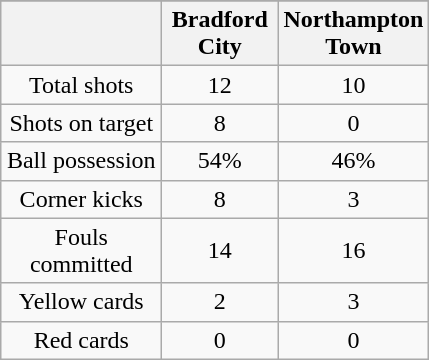<table class="wikitable" style="text-align:center">
<tr>
</tr>
<tr>
<th width=100 scope=col></th>
<th width=70 scope=col>Bradford City</th>
<th width=70 scope=col>Northampton Town</th>
</tr>
<tr>
<td>Total shots</td>
<td>12</td>
<td>10</td>
</tr>
<tr>
<td>Shots on target</td>
<td>8</td>
<td>0</td>
</tr>
<tr>
<td>Ball possession</td>
<td>54%</td>
<td>46%</td>
</tr>
<tr>
<td>Corner kicks</td>
<td>8</td>
<td>3</td>
</tr>
<tr>
<td>Fouls committed</td>
<td>14</td>
<td>16</td>
</tr>
<tr>
<td>Yellow cards</td>
<td>2</td>
<td>3</td>
</tr>
<tr>
<td>Red cards</td>
<td>0</td>
<td>0</td>
</tr>
</table>
